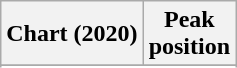<table class="wikitable sortable plainrowheaders" style="text-align:center">
<tr>
<th scope="col">Chart (2020)</th>
<th scope="col">Peak<br> position</th>
</tr>
<tr>
</tr>
<tr>
</tr>
<tr>
</tr>
<tr>
</tr>
</table>
